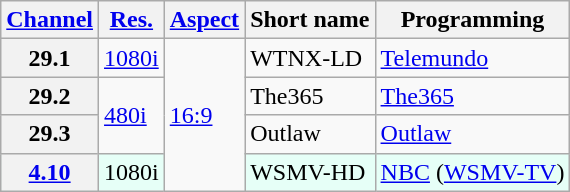<table class="wikitable">
<tr>
<th scope = "col"><a href='#'>Channel</a></th>
<th scope = "col"><a href='#'>Res.</a></th>
<th scope = "col"><a href='#'>Aspect</a></th>
<th scope = "col">Short name</th>
<th scope = "col">Programming</th>
</tr>
<tr>
<th scope = "row">29.1</th>
<td><a href='#'>1080i</a></td>
<td rowspan=4><a href='#'>16:9</a></td>
<td>WTNX-LD</td>
<td><a href='#'>Telemundo</a></td>
</tr>
<tr>
<th scope = "row">29.2</th>
<td rowspan=2><a href='#'>480i</a></td>
<td>The365</td>
<td><a href='#'>The365</a></td>
</tr>
<tr>
<th scope = "row">29.3</th>
<td>Outlaw</td>
<td><a href='#'>Outlaw</a></td>
</tr>
<tr style="background-color: #E6FFF7;">
<th scope = "row"><a href='#'>4.10</a></th>
<td>1080i</td>
<td>WSMV-HD</td>
<td><a href='#'>NBC</a> (<a href='#'>WSMV-TV</a>)</td>
</tr>
</table>
